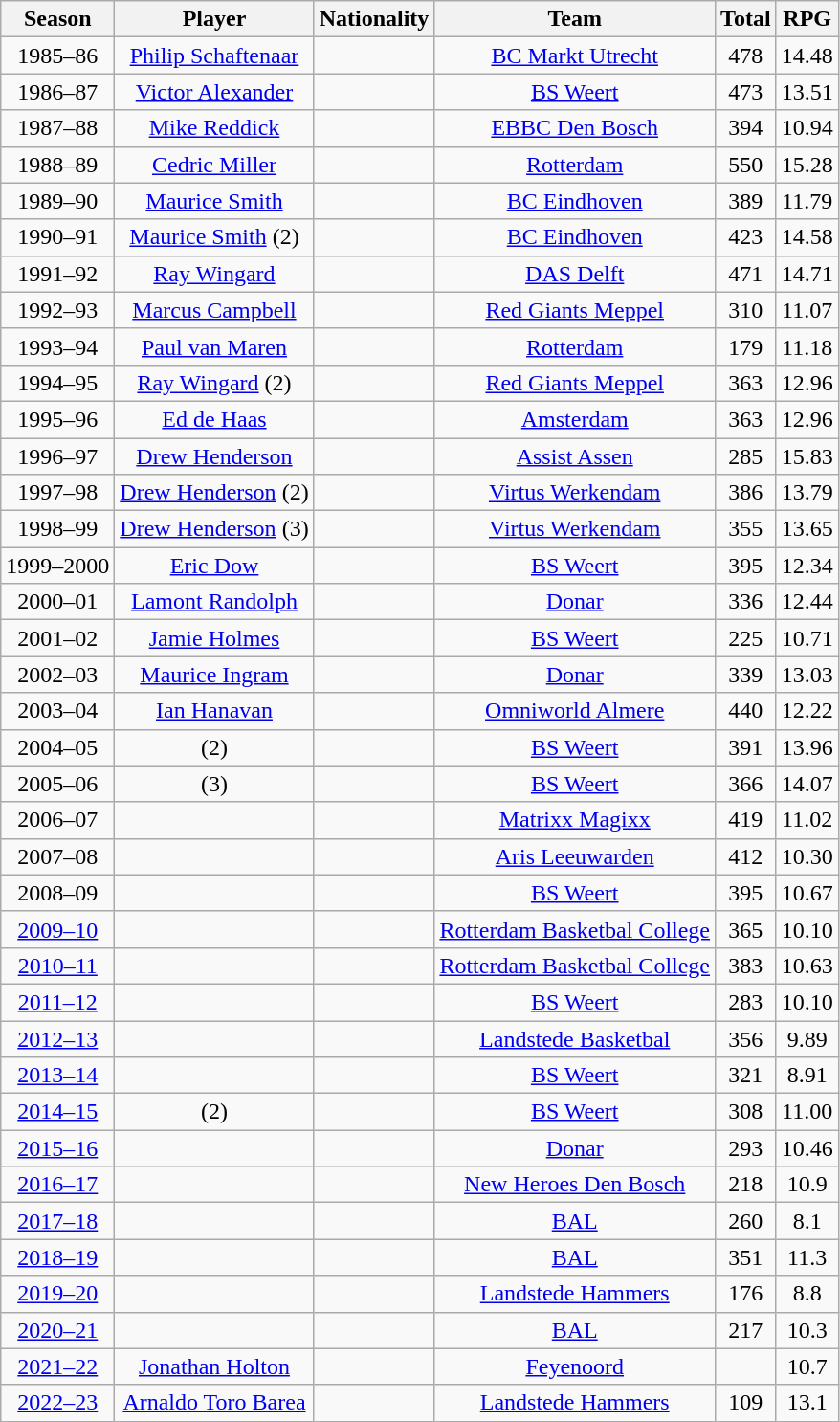<table class="wikitable sortable" style="text-align:center;">
<tr>
<th scope="col">Season</th>
<th scope="col">Player</th>
<th scope="col">Nationality</th>
<th scope="col">Team</th>
<th scope="col">Total</th>
<th scope="col"><abbr>RPG</abbr></th>
</tr>
<tr>
<td>1985–86</td>
<td><a href='#'>Philip Schaftenaar</a></td>
<td></td>
<td><a href='#'>BC Markt Utrecht</a></td>
<td>478</td>
<td>14.48</td>
</tr>
<tr>
<td>1986–87</td>
<td><a href='#'>Victor Alexander</a></td>
<td></td>
<td><a href='#'>BS Weert</a></td>
<td>473</td>
<td>13.51</td>
</tr>
<tr>
<td>1987–88</td>
<td><a href='#'>Mike Reddick</a></td>
<td></td>
<td><a href='#'>EBBC Den Bosch</a></td>
<td>394</td>
<td>10.94</td>
</tr>
<tr>
<td>1988–89</td>
<td><a href='#'>Cedric Miller</a></td>
<td></td>
<td><a href='#'>Rotterdam</a></td>
<td>550</td>
<td>15.28</td>
</tr>
<tr>
<td>1989–90</td>
<td><a href='#'>Maurice Smith</a></td>
<td></td>
<td><a href='#'>BC Eindhoven</a></td>
<td>389</td>
<td>11.79</td>
</tr>
<tr>
<td>1990–91</td>
<td><a href='#'>Maurice Smith</a> (2)</td>
<td></td>
<td><a href='#'>BC Eindhoven</a></td>
<td>423</td>
<td>14.58</td>
</tr>
<tr>
<td>1991–92</td>
<td><a href='#'>Ray Wingard</a></td>
<td></td>
<td><a href='#'>DAS Delft</a></td>
<td>471</td>
<td>14.71</td>
</tr>
<tr>
<td>1992–93</td>
<td><a href='#'>Marcus Campbell</a></td>
<td></td>
<td><a href='#'>Red Giants Meppel</a></td>
<td>310</td>
<td>11.07</td>
</tr>
<tr>
<td>1993–94</td>
<td><a href='#'>Paul van Maren</a></td>
<td></td>
<td><a href='#'>Rotterdam</a></td>
<td>179</td>
<td>11.18</td>
</tr>
<tr>
<td>1994–95</td>
<td><a href='#'>Ray Wingard</a> (2)</td>
<td></td>
<td><a href='#'>Red Giants Meppel</a></td>
<td>363</td>
<td>12.96</td>
</tr>
<tr>
<td>1995–96</td>
<td><a href='#'>Ed de Haas</a></td>
<td></td>
<td><a href='#'>Amsterdam</a></td>
<td>363</td>
<td>12.96</td>
</tr>
<tr>
<td>1996–97</td>
<td><a href='#'>Drew Henderson</a></td>
<td></td>
<td><a href='#'>Assist Assen</a></td>
<td>285</td>
<td>15.83</td>
</tr>
<tr>
<td>1997–98</td>
<td><a href='#'>Drew Henderson</a> (2)</td>
<td></td>
<td><a href='#'>Virtus Werkendam</a></td>
<td>386</td>
<td>13.79</td>
</tr>
<tr>
<td>1998–99</td>
<td><a href='#'>Drew Henderson</a> (3)</td>
<td></td>
<td><a href='#'>Virtus Werkendam</a></td>
<td>355</td>
<td>13.65</td>
</tr>
<tr>
<td>1999–2000</td>
<td><a href='#'>Eric Dow</a></td>
<td></td>
<td><a href='#'>BS Weert</a></td>
<td>395</td>
<td>12.34</td>
</tr>
<tr>
<td>2000–01</td>
<td><a href='#'>Lamont Randolph</a></td>
<td></td>
<td><a href='#'>Donar</a></td>
<td>336</td>
<td>12.44</td>
</tr>
<tr>
<td>2001–02</td>
<td><a href='#'>Jamie Holmes</a></td>
<td></td>
<td><a href='#'>BS Weert</a></td>
<td>225</td>
<td>10.71</td>
</tr>
<tr>
<td>2002–03</td>
<td><a href='#'>Maurice Ingram</a></td>
<td></td>
<td><a href='#'>Donar</a></td>
<td>339</td>
<td>13.03</td>
</tr>
<tr>
<td>2003–04</td>
<td><a href='#'>Ian Hanavan</a></td>
<td></td>
<td><a href='#'>Omniworld Almere</a></td>
<td>440</td>
<td>12.22</td>
</tr>
<tr>
<td>2004–05</td>
<td> (2)</td>
<td></td>
<td><a href='#'>BS Weert</a></td>
<td>391</td>
<td>13.96</td>
</tr>
<tr>
<td>2005–06</td>
<td> (3)</td>
<td></td>
<td><a href='#'>BS Weert</a></td>
<td align="center">366</td>
<td align="center">14.07</td>
</tr>
<tr>
<td>2006–07</td>
<td></td>
<td></td>
<td><a href='#'>Matrixx Magixx</a></td>
<td align="center">419</td>
<td align="center">11.02</td>
</tr>
<tr>
<td>2007–08</td>
<td></td>
<td></td>
<td><a href='#'>Aris Leeuwarden</a></td>
<td align="center">412</td>
<td align="center">10.30</td>
</tr>
<tr>
<td>2008–09</td>
<td></td>
<td></td>
<td><a href='#'>BS Weert</a></td>
<td align="center">395</td>
<td align="center">10.67</td>
</tr>
<tr>
<td><a href='#'>2009–10</a></td>
<td></td>
<td></td>
<td><a href='#'>Rotterdam Basketbal College</a></td>
<td align="center">365</td>
<td align="center">10.10</td>
</tr>
<tr>
<td><a href='#'>2010–11</a></td>
<td></td>
<td></td>
<td><a href='#'>Rotterdam Basketbal College</a></td>
<td align="center">383</td>
<td align="center">10.63</td>
</tr>
<tr>
<td><a href='#'>2011–12</a></td>
<td></td>
<td></td>
<td><a href='#'>BS Weert</a></td>
<td align="center">283</td>
<td align="center">10.10</td>
</tr>
<tr>
<td><a href='#'>2012–13</a></td>
<td></td>
<td></td>
<td><a href='#'>Landstede Basketbal</a></td>
<td align="center">356</td>
<td align="center">9.89</td>
</tr>
<tr>
<td><a href='#'>2013–14</a></td>
<td></td>
<td></td>
<td><a href='#'>BS Weert</a></td>
<td align="center">321</td>
<td align="center">8.91</td>
</tr>
<tr>
<td><a href='#'>2014–15</a></td>
<td> (2)</td>
<td></td>
<td><a href='#'>BS Weert</a></td>
<td align="center">308</td>
<td align="center">11.00</td>
</tr>
<tr>
<td><a href='#'>2015–16</a></td>
<td></td>
<td></td>
<td><a href='#'>Donar</a></td>
<td align="center">293</td>
<td align="center">10.46</td>
</tr>
<tr>
<td><a href='#'>2016–17</a></td>
<td></td>
<td></td>
<td><a href='#'>New Heroes Den Bosch</a></td>
<td align="center">218</td>
<td align="center">10.9</td>
</tr>
<tr>
<td><a href='#'>2017–18</a></td>
<td></td>
<td></td>
<td><a href='#'>BAL</a></td>
<td align="center">260</td>
<td align="center">8.1</td>
</tr>
<tr>
<td><a href='#'>2018–19</a></td>
<td></td>
<td></td>
<td><a href='#'>BAL</a></td>
<td align="center">351</td>
<td align="center">11.3</td>
</tr>
<tr>
<td><a href='#'>2019–20</a></td>
<td></td>
<td></td>
<td><a href='#'>Landstede Hammers</a></td>
<td align="center">176</td>
<td align="center">8.8</td>
</tr>
<tr>
<td><a href='#'>2020–21</a></td>
<td></td>
<td></td>
<td><a href='#'>BAL</a></td>
<td align="center">217</td>
<td align="center">10.3</td>
</tr>
<tr>
<td><a href='#'>2021–22</a></td>
<td><a href='#'>Jonathan Holton</a></td>
<td></td>
<td><a href='#'>Feyenoord</a></td>
<td></td>
<td>10.7</td>
</tr>
<tr>
<td><a href='#'>2022–23</a></td>
<td><a href='#'>Arnaldo Toro Barea</a></td>
<td></td>
<td><a href='#'>Landstede Hammers</a></td>
<td>109</td>
<td>13.1</td>
</tr>
</table>
